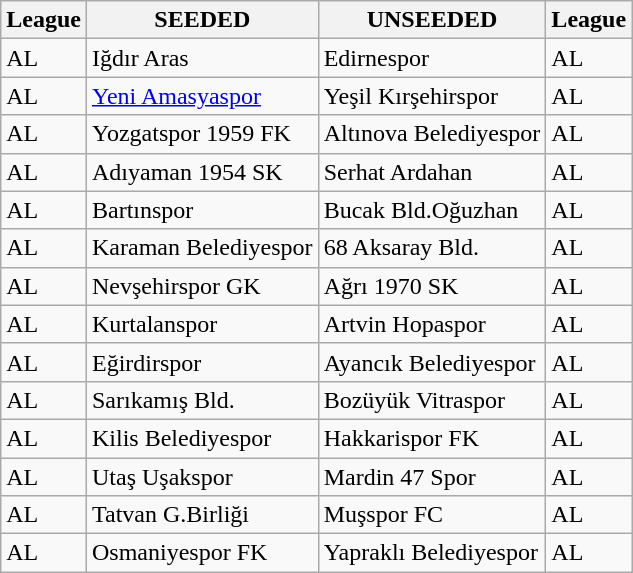<table class="wikitable">
<tr>
<th>League</th>
<th>SEEDED</th>
<th>UNSEEDED</th>
<th>League</th>
</tr>
<tr>
<td>AL</td>
<td>Iğdır Aras</td>
<td>Edirnespor</td>
<td>AL</td>
</tr>
<tr>
<td>AL</td>
<td><a href='#'>Yeni Amasyaspor</a></td>
<td>Yeşil  Kırşehirspor</td>
<td>AL</td>
</tr>
<tr>
<td>AL</td>
<td>Yozgatspor  1959 FK</td>
<td>Altınova  Belediyespor</td>
<td>AL</td>
</tr>
<tr>
<td>AL</td>
<td>Adıyaman  1954 SK</td>
<td>Serhat  Ardahan</td>
<td>AL</td>
</tr>
<tr>
<td>AL</td>
<td>Bartınspor</td>
<td>Bucak  Bld.Oğuzhan</td>
<td>AL</td>
</tr>
<tr>
<td>AL</td>
<td>Karaman  Belediyespor</td>
<td>68 Aksaray  Bld.</td>
<td>AL</td>
</tr>
<tr>
<td>AL</td>
<td>Nevşehirspor  GK</td>
<td>Ağrı  1970 SK</td>
<td>AL</td>
</tr>
<tr>
<td>AL</td>
<td>Kurtalanspor</td>
<td>Artvin  Hopaspor</td>
<td>AL</td>
</tr>
<tr>
<td>AL</td>
<td>Eğirdirspor</td>
<td>Ayancık  Belediyespor</td>
<td>AL</td>
</tr>
<tr>
<td>AL</td>
<td>Sarıkamış  Bld.</td>
<td>Bozüyük  Vitraspor</td>
<td>AL</td>
</tr>
<tr>
<td>AL</td>
<td>Kilis  Belediyespor</td>
<td>Hakkarispor  FK</td>
<td>AL</td>
</tr>
<tr>
<td>AL</td>
<td>Utaş  Uşakspor</td>
<td>Mardin  47 Spor</td>
<td>AL</td>
</tr>
<tr>
<td>AL</td>
<td>Tatvan  G.Birliği</td>
<td>Muşspor FC</td>
<td>AL</td>
</tr>
<tr>
<td>AL</td>
<td>Osmaniyespor  FK</td>
<td>Yapraklı  Belediyespor</td>
<td>AL</td>
</tr>
</table>
